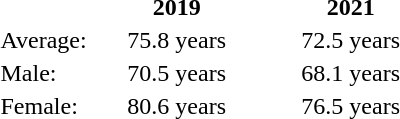<table style="text-align: center;">
<tr>
<th></th>
<th style="width:7em;">2019</th>
<th style="width:7em;">2021</th>
</tr>
<tr>
<td style="text-align: left;">Average:</td>
<td>75.8 years</td>
<td>72.5 years</td>
</tr>
<tr>
<td style="text-align: left;">Male:</td>
<td>70.5 years</td>
<td>68.1 years</td>
</tr>
<tr>
<td style="text-align: left;">Female:</td>
<td>80.6 years</td>
<td>76.5 years</td>
</tr>
</table>
